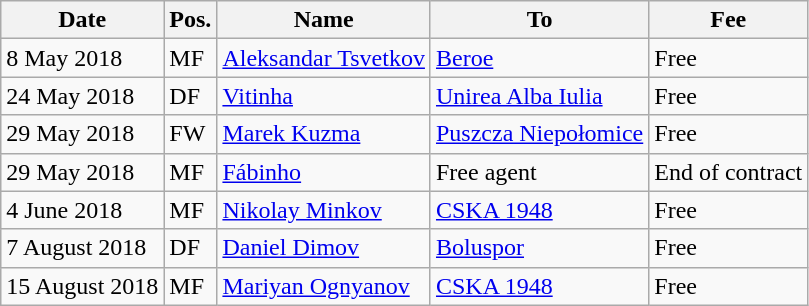<table class="wikitable">
<tr>
<th>Date</th>
<th>Pos.</th>
<th>Name</th>
<th>To</th>
<th>Fee</th>
</tr>
<tr>
<td>8 May 2018</td>
<td>MF</td>
<td> <a href='#'>Aleksandar Tsvetkov</a></td>
<td><a href='#'>Beroe</a></td>
<td>Free</td>
</tr>
<tr>
<td>24 May 2018</td>
<td>DF</td>
<td> <a href='#'>Vitinha</a></td>
<td> <a href='#'>Unirea Alba Iulia</a></td>
<td>Free</td>
</tr>
<tr>
<td>29 May 2018</td>
<td>FW</td>
<td> <a href='#'>Marek Kuzma</a></td>
<td> <a href='#'>Puszcza Niepołomice</a></td>
<td>Free</td>
</tr>
<tr>
<td>29 May 2018</td>
<td>MF</td>
<td> <a href='#'>Fábinho</a></td>
<td>Free agent</td>
<td>End of contract</td>
</tr>
<tr>
<td>4 June 2018</td>
<td>MF</td>
<td> <a href='#'>Nikolay Minkov</a></td>
<td><a href='#'>CSKA 1948</a></td>
<td>Free</td>
</tr>
<tr>
<td>7 August 2018</td>
<td>DF</td>
<td> <a href='#'>Daniel Dimov</a></td>
<td> <a href='#'>Boluspor</a></td>
<td>Free</td>
</tr>
<tr>
<td>15 August 2018</td>
<td>MF</td>
<td> <a href='#'>Mariyan Ognyanov</a></td>
<td><a href='#'>CSKA 1948</a></td>
<td>Free</td>
</tr>
</table>
